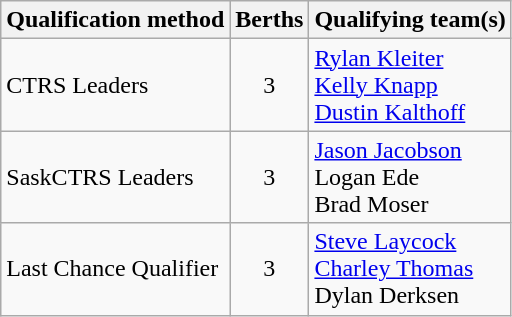<table class="wikitable">
<tr>
<th scope="col">Qualification method</th>
<th scope="col">Berths</th>
<th scope="col">Qualifying team(s)</th>
</tr>
<tr>
<td>CTRS Leaders</td>
<td style="text-align: center;">3</td>
<td><a href='#'>Rylan Kleiter</a> <br> <a href='#'>Kelly Knapp</a> <br> <a href='#'>Dustin Kalthoff</a></td>
</tr>
<tr>
<td>SaskCTRS Leaders</td>
<td style="text-align: center;">3</td>
<td><a href='#'>Jason Jacobson</a> <br> Logan Ede <br> Brad Moser</td>
</tr>
<tr>
<td>Last Chance Qualifier</td>
<td style="text-align: center;">3</td>
<td><a href='#'>Steve Laycock</a> <br> <a href='#'>Charley Thomas</a> <br> Dylan Derksen</td>
</tr>
</table>
